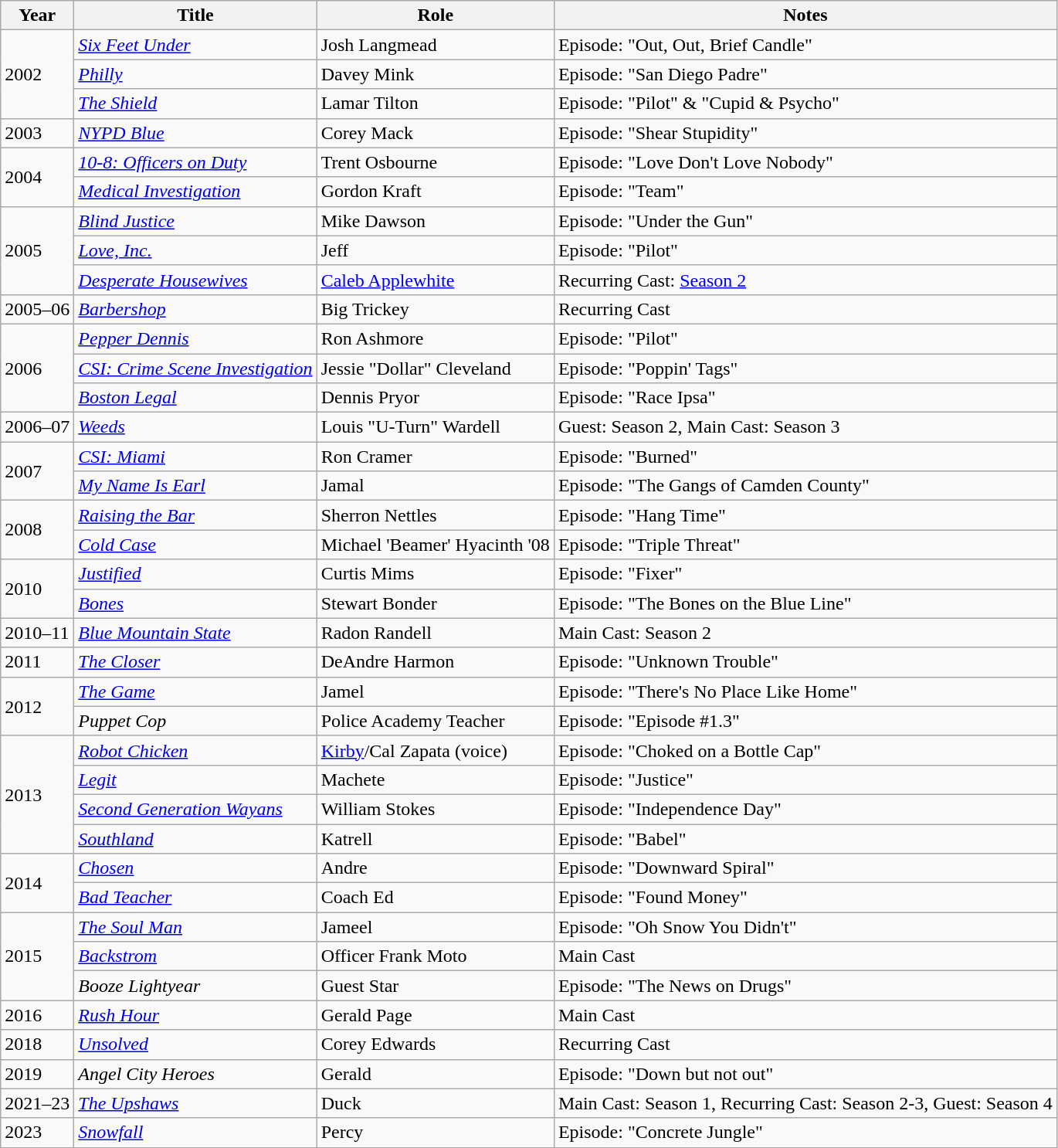<table class="wikitable plainrowheaders sortable" style="margin-right: 0;">
<tr>
<th>Year</th>
<th>Title</th>
<th>Role</th>
<th>Notes</th>
</tr>
<tr>
<td rowspan=3>2002</td>
<td><em><a href='#'>Six Feet Under</a></em></td>
<td>Josh Langmead</td>
<td>Episode: "Out, Out, Brief Candle"</td>
</tr>
<tr>
<td><em><a href='#'>Philly</a></em></td>
<td>Davey Mink</td>
<td>Episode: "San Diego Padre"</td>
</tr>
<tr>
<td><em><a href='#'>The Shield</a></em></td>
<td>Lamar Tilton</td>
<td>Episode: "Pilot" & "Cupid & Psycho"</td>
</tr>
<tr>
<td>2003</td>
<td><em><a href='#'>NYPD Blue</a></em></td>
<td>Corey Mack</td>
<td>Episode: "Shear Stupidity"</td>
</tr>
<tr>
<td rowspan=2>2004</td>
<td><em><a href='#'>10-8: Officers on Duty</a></em></td>
<td>Trent Osbourne</td>
<td>Episode: "Love Don't Love Nobody"</td>
</tr>
<tr>
<td><em><a href='#'>Medical Investigation</a></em></td>
<td>Gordon Kraft</td>
<td>Episode: "Team"</td>
</tr>
<tr>
<td rowspan=3>2005</td>
<td><em><a href='#'>Blind Justice</a></em></td>
<td>Mike Dawson</td>
<td>Episode: "Under the Gun"</td>
</tr>
<tr>
<td><em><a href='#'>Love, Inc.</a></em></td>
<td>Jeff</td>
<td>Episode: "Pilot"</td>
</tr>
<tr>
<td><em><a href='#'>Desperate Housewives</a></em></td>
<td><a href='#'>Caleb Applewhite</a></td>
<td>Recurring Cast: <a href='#'>Season 2</a></td>
</tr>
<tr>
<td>2005–06</td>
<td><em><a href='#'>Barbershop</a></em></td>
<td>Big Trickey</td>
<td>Recurring Cast</td>
</tr>
<tr>
<td rowspan=3>2006</td>
<td><em><a href='#'>Pepper Dennis</a></em></td>
<td>Ron Ashmore</td>
<td>Episode: "Pilot"</td>
</tr>
<tr>
<td><em><a href='#'>CSI: Crime Scene Investigation</a></em></td>
<td>Jessie "Dollar" Cleveland</td>
<td>Episode: "Poppin' Tags"</td>
</tr>
<tr>
<td><em><a href='#'>Boston Legal</a></em></td>
<td>Dennis Pryor</td>
<td>Episode: "Race Ipsa"</td>
</tr>
<tr>
<td>2006–07</td>
<td><em><a href='#'>Weeds</a></em></td>
<td>Louis "U-Turn" Wardell</td>
<td>Guest: Season 2, Main Cast: Season 3</td>
</tr>
<tr>
<td rowspan=2>2007</td>
<td><em><a href='#'>CSI: Miami</a></em></td>
<td>Ron Cramer</td>
<td>Episode: "Burned"</td>
</tr>
<tr>
<td><em><a href='#'>My Name Is Earl</a></em></td>
<td>Jamal</td>
<td>Episode: "The Gangs of Camden County"</td>
</tr>
<tr>
<td rowspan=2>2008</td>
<td><em><a href='#'>Raising the Bar</a></em></td>
<td>Sherron Nettles</td>
<td>Episode: "Hang Time"</td>
</tr>
<tr>
<td><em><a href='#'>Cold Case</a></em></td>
<td>Michael 'Beamer' Hyacinth '08</td>
<td>Episode: "Triple Threat"</td>
</tr>
<tr>
<td rowspan=2>2010</td>
<td><em><a href='#'>Justified</a></em></td>
<td>Curtis Mims</td>
<td>Episode: "Fixer"</td>
</tr>
<tr>
<td><em><a href='#'>Bones</a></em></td>
<td>Stewart Bonder</td>
<td>Episode: "The Bones on the Blue Line"</td>
</tr>
<tr>
<td>2010–11</td>
<td><em><a href='#'>Blue Mountain State</a></em></td>
<td>Radon Randell</td>
<td>Main Cast: Season 2</td>
</tr>
<tr>
<td>2011</td>
<td><em><a href='#'>The Closer</a></em></td>
<td>DeAndre Harmon</td>
<td>Episode: "Unknown Trouble"</td>
</tr>
<tr>
<td rowspan=2>2012</td>
<td><em><a href='#'>The Game</a></em></td>
<td>Jamel</td>
<td>Episode: "There's No Place Like Home"</td>
</tr>
<tr>
<td><em>Puppet Cop</em></td>
<td>Police Academy Teacher</td>
<td>Episode: "Episode #1.3"</td>
</tr>
<tr>
<td rowspan=4>2013</td>
<td><em><a href='#'>Robot Chicken</a></em></td>
<td><a href='#'>Kirby</a>/Cal Zapata (voice)</td>
<td>Episode: "Choked on a Bottle Cap"</td>
</tr>
<tr>
<td><em><a href='#'>Legit</a></em></td>
<td>Machete</td>
<td>Episode: "Justice"</td>
</tr>
<tr>
<td><em><a href='#'>Second Generation Wayans</a></em></td>
<td>William Stokes</td>
<td>Episode: "Independence Day"</td>
</tr>
<tr>
<td><em><a href='#'>Southland</a></em></td>
<td>Katrell</td>
<td>Episode: "Babel"</td>
</tr>
<tr>
<td rowspan=2>2014</td>
<td><em><a href='#'>Chosen</a></em></td>
<td>Andre</td>
<td>Episode: "Downward Spiral"</td>
</tr>
<tr>
<td><em><a href='#'>Bad Teacher</a></em></td>
<td>Coach Ed</td>
<td>Episode: "Found Money"</td>
</tr>
<tr>
<td rowspan=3>2015</td>
<td><em><a href='#'>The Soul Man</a></em></td>
<td>Jameel</td>
<td>Episode: "Oh Snow You Didn't"</td>
</tr>
<tr>
<td><em><a href='#'>Backstrom</a></em></td>
<td>Officer Frank Moto</td>
<td>Main Cast</td>
</tr>
<tr>
<td><em>Booze Lightyear</em></td>
<td>Guest Star</td>
<td>Episode: "The News on Drugs"</td>
</tr>
<tr>
<td>2016</td>
<td><em><a href='#'>Rush Hour</a></em></td>
<td>Gerald Page</td>
<td>Main Cast</td>
</tr>
<tr>
<td>2018</td>
<td><em><a href='#'>Unsolved</a></em></td>
<td>Corey Edwards</td>
<td>Recurring Cast</td>
</tr>
<tr>
<td>2019</td>
<td><em>Angel City Heroes</em></td>
<td>Gerald</td>
<td>Episode: "Down but not out"</td>
</tr>
<tr>
<td>2021–23</td>
<td><em><a href='#'>The Upshaws</a></em></td>
<td>Duck</td>
<td>Main Cast: Season 1, Recurring Cast: Season 2-3, Guest: Season 4</td>
</tr>
<tr>
<td>2023</td>
<td><em><a href='#'>Snowfall</a></em></td>
<td>Percy</td>
<td>Episode: "Concrete Jungle"</td>
</tr>
</table>
